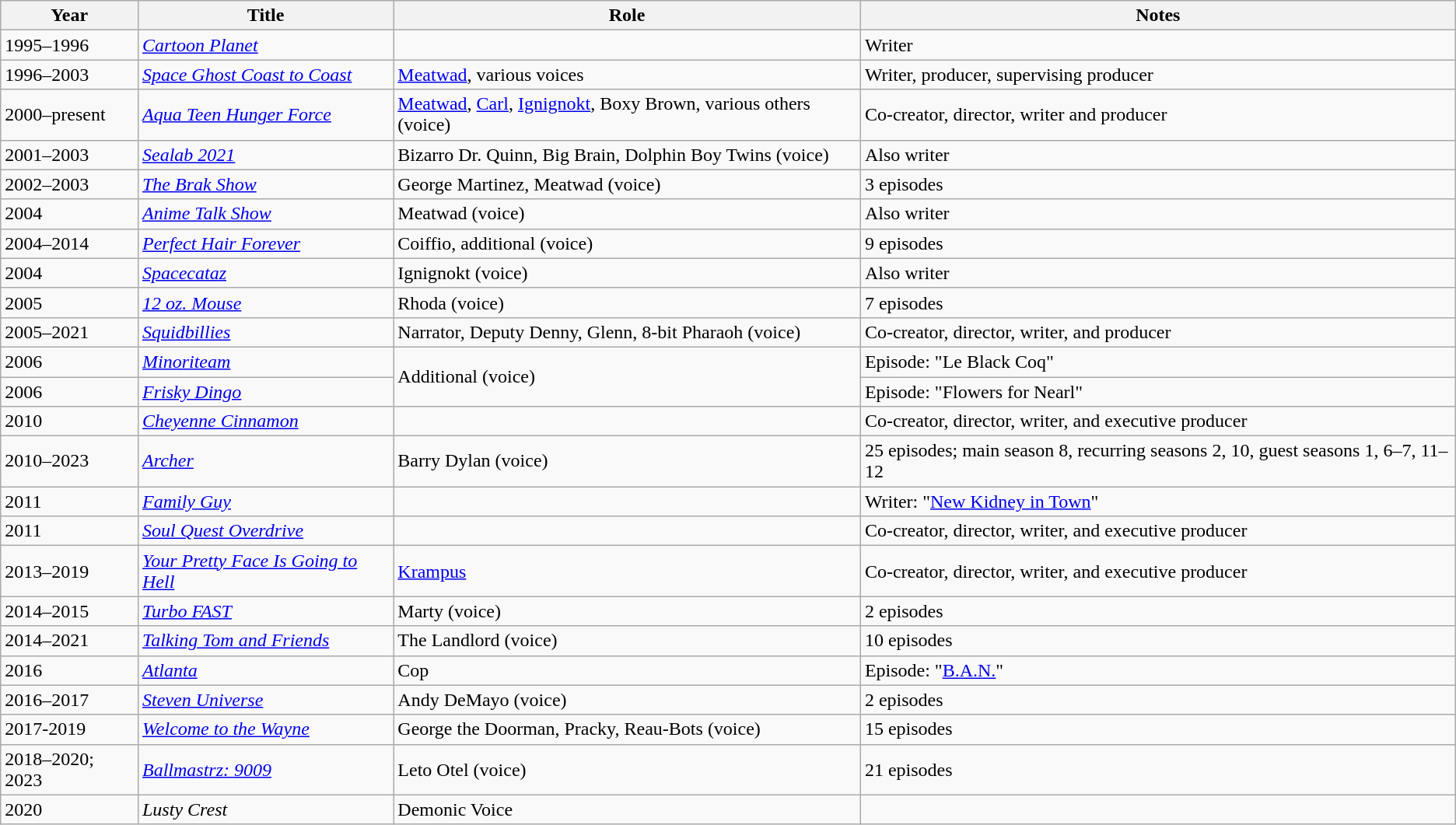<table class="wikitable sortable">
<tr>
<th>Year</th>
<th>Title</th>
<th>Role</th>
<th class="unsortable">Notes</th>
</tr>
<tr>
<td>1995–1996</td>
<td><em><a href='#'>Cartoon Planet</a></em></td>
<td></td>
<td>Writer</td>
</tr>
<tr>
<td>1996–2003</td>
<td><em><a href='#'>Space Ghost Coast to Coast</a></em></td>
<td><a href='#'>Meatwad</a>, various voices</td>
<td>Writer, producer, supervising producer</td>
</tr>
<tr>
<td>2000–present</td>
<td><em><a href='#'>Aqua Teen Hunger Force</a></em></td>
<td><a href='#'>Meatwad</a>, <a href='#'>Carl</a>, <a href='#'>Ignignokt</a>, Boxy Brown, various others (voice)</td>
<td>Co-creator, director, writer and producer</td>
</tr>
<tr>
<td>2001–2003</td>
<td><em><a href='#'>Sealab 2021</a></em></td>
<td>Bizarro Dr. Quinn, Big Brain, Dolphin Boy Twins (voice)</td>
<td>Also writer</td>
</tr>
<tr>
<td>2002–2003</td>
<td><em><a href='#'>The Brak Show</a></em></td>
<td>George Martinez, Meatwad (voice)</td>
<td>3 episodes</td>
</tr>
<tr>
<td>2004</td>
<td><em><a href='#'>Anime Talk Show</a></em></td>
<td>Meatwad (voice)</td>
<td>Also writer</td>
</tr>
<tr>
<td>2004–2014</td>
<td><em><a href='#'>Perfect Hair Forever</a></em></td>
<td>Coiffio, additional (voice)</td>
<td>9 episodes</td>
</tr>
<tr>
<td>2004</td>
<td><em><a href='#'>Spacecataz</a></em></td>
<td>Ignignokt (voice)</td>
<td>Also writer</td>
</tr>
<tr>
<td>2005</td>
<td><em><a href='#'>12 oz. Mouse</a></em></td>
<td>Rhoda (voice)</td>
<td>7 episodes</td>
</tr>
<tr>
<td>2005–2021</td>
<td><em><a href='#'>Squidbillies</a></em></td>
<td>Narrator, Deputy Denny, Glenn, 8-bit Pharaoh (voice)</td>
<td>Co-creator, director, writer, and producer</td>
</tr>
<tr>
<td>2006</td>
<td><em><a href='#'>Minoriteam</a></em></td>
<td rowspan="2">Additional (voice)</td>
<td>Episode: "Le Black Coq"</td>
</tr>
<tr>
<td>2006</td>
<td><em><a href='#'>Frisky Dingo</a></em></td>
<td>Episode: "Flowers for Nearl"</td>
</tr>
<tr>
<td>2010</td>
<td><em><a href='#'>Cheyenne Cinnamon</a></em></td>
<td></td>
<td>Co-creator, director, writer, and executive producer</td>
</tr>
<tr>
<td>2010–2023</td>
<td><em><a href='#'>Archer</a></em></td>
<td>Barry Dylan (voice)</td>
<td>25 episodes; main season 8, recurring seasons 2, 10, guest seasons 1, 6–7, 11–12</td>
</tr>
<tr>
<td>2011</td>
<td><em><a href='#'>Family Guy</a></em></td>
<td></td>
<td>Writer: "<a href='#'>New Kidney in Town</a>"</td>
</tr>
<tr>
<td>2011</td>
<td><em><a href='#'>Soul Quest Overdrive</a></em></td>
<td></td>
<td>Co-creator, director, writer, and executive producer</td>
</tr>
<tr>
<td>2013–2019</td>
<td><em><a href='#'>Your Pretty Face Is Going to Hell</a></em></td>
<td><a href='#'>Krampus</a></td>
<td>Co-creator, director, writer, and executive producer</td>
</tr>
<tr>
<td>2014–2015</td>
<td><em><a href='#'>Turbo FAST</a></em></td>
<td>Marty (voice)</td>
<td>2 episodes</td>
</tr>
<tr>
<td>2014–2021</td>
<td><em><a href='#'>Talking Tom and Friends</a></em></td>
<td>The Landlord (voice)</td>
<td>10 episodes</td>
</tr>
<tr>
<td>2016</td>
<td><em><a href='#'>Atlanta</a></em></td>
<td>Cop</td>
<td>Episode: "<a href='#'>B.A.N.</a>"</td>
</tr>
<tr>
<td>2016–2017</td>
<td><em><a href='#'>Steven Universe</a></em></td>
<td>Andy DeMayo (voice)</td>
<td>2 episodes</td>
</tr>
<tr>
<td>2017-2019</td>
<td><em><a href='#'>Welcome to the Wayne</a></em></td>
<td>George the Doorman, Pracky, Reau-Bots (voice)</td>
<td>15 episodes</td>
</tr>
<tr>
<td>2018–2020; 2023</td>
<td><em><a href='#'>Ballmastrz: 9009</a></em></td>
<td>Leto Otel (voice)</td>
<td>21 episodes</td>
</tr>
<tr>
<td>2020</td>
<td><em>Lusty Crest</em></td>
<td>Demonic Voice</td>
<td></td>
</tr>
</table>
